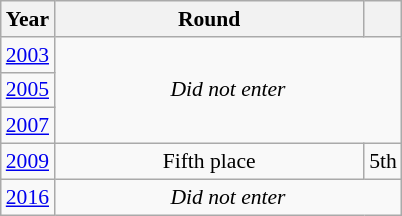<table class="wikitable" style="text-align: center; font-size:90%">
<tr>
<th>Year</th>
<th style="width:200px">Round</th>
<th></th>
</tr>
<tr>
<td><a href='#'>2003</a></td>
<td colspan="2" rowspan="3"><em>Did not enter</em></td>
</tr>
<tr>
<td><a href='#'>2005</a></td>
</tr>
<tr>
<td><a href='#'>2007</a></td>
</tr>
<tr>
<td><a href='#'>2009</a></td>
<td>Fifth place</td>
<td>5th</td>
</tr>
<tr>
<td><a href='#'>2016</a></td>
<td colspan="2"><em>Did not enter</em></td>
</tr>
</table>
